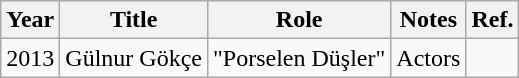<table class="wikitable sortable">
<tr>
<th>Year</th>
<th>Title</th>
<th>Role</th>
<th>Notes</th>
<th>Ref.</th>
</tr>
<tr>
<td>2013</td>
<td>Gülnur Gökçe</td>
<td>"Porselen Düşler"</td>
<td>Actors</td>
<td></td>
</tr>
</table>
